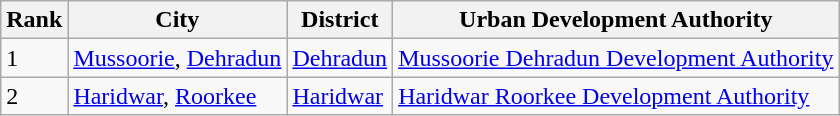<table class="wikitable sortable">
<tr>
<th>Rank</th>
<th>City</th>
<th>District</th>
<th>Urban Development Authority</th>
</tr>
<tr>
<td>1</td>
<td><a href='#'>Mussoorie</a>, <a href='#'>Dehradun</a></td>
<td><a href='#'>Dehradun</a></td>
<td><a href='#'>Mussoorie Dehradun Development Authority</a></td>
</tr>
<tr>
<td>2</td>
<td><a href='#'>Haridwar</a>, <a href='#'>Roorkee</a></td>
<td><a href='#'>Haridwar</a></td>
<td><a href='#'>Haridwar Roorkee Development Authority</a></td>
</tr>
</table>
